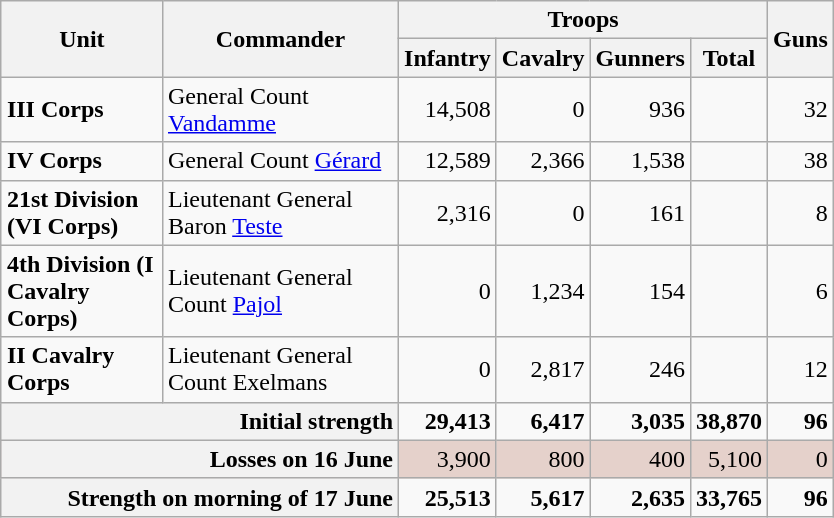<table class="wikitable" style="text-align:right; float:right; margin:0 0 1em 1em;">
<tr style="text-align:center;">
<th rowspan="2" style="width:100px;">Unit</th>
<th rowspan="2" style="width:150px;">Commander</th>
<th colspan="4">Troops</th>
<th rowspan="2">Guns</th>
</tr>
<tr style="text-align:center;">
<th>Infantry</th>
<th>Cavalry</th>
<th>Gunners</th>
<th>Total</th>
</tr>
<tr>
<td style="text-align:left;"><strong>III Corps</strong></td>
<td style="text-align:left;">General Count <a href='#'>Vandamme</a></td>
<td>14,508</td>
<td>0</td>
<td>936</td>
<td></td>
<td>32</td>
</tr>
<tr>
<td style="text-align:left;"><strong>IV Corps</strong></td>
<td style="text-align:left;">General Count <a href='#'>Gérard</a></td>
<td>12,589</td>
<td>2,366</td>
<td>1,538</td>
<td></td>
<td>38</td>
</tr>
<tr>
<td style="text-align:left;"><strong>21st Division (VI Corps)</strong></td>
<td style="text-align:left;">Lieutenant General Baron <a href='#'>Teste</a></td>
<td>2,316</td>
<td>0</td>
<td>161</td>
<td></td>
<td>8</td>
</tr>
<tr>
<td style="text-align:left;"><strong>4th Division (I Cavalry Corps)</strong></td>
<td style="text-align:left;">Lieutenant General Count <a href='#'>Pajol</a></td>
<td>0</td>
<td>1,234</td>
<td>154</td>
<td></td>
<td>6</td>
</tr>
<tr>
<td style="text-align:left;"><strong>II Cavalry Corps</strong></td>
<td style="text-align:left;">Lieutenant General Count Exelmans</td>
<td>0</td>
<td>2,817</td>
<td>246</td>
<td></td>
<td>12</td>
</tr>
<tr style="border-top:2px;">
<th colspan="2" style="text-align:right;">Initial strength</th>
<td><strong>29,413</strong></td>
<td><strong>6,417</strong></td>
<td><strong>3,035</strong></td>
<td><strong>38,870</strong></td>
<td><strong>96</strong></td>
</tr>
<tr style="background:#e5d1cb;">
<th colspan="2" style="text-align:right;">Losses on 16 June</th>
<td>3,900</td>
<td>800</td>
<td>400</td>
<td>5,100</td>
<td>0</td>
</tr>
<tr>
<th colspan="2" style="text-align:right;">Strength on morning of 17 June</th>
<td><strong>25,513</strong></td>
<td><strong>5,617</strong></td>
<td><strong>2,635</strong></td>
<td><strong>33,765</strong></td>
<td><strong>96</strong></td>
</tr>
</table>
